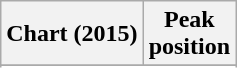<table class="wikitable sortable plainrowheaders" style="text-align:center">
<tr>
<th scope="col">Chart (2015)</th>
<th scope="col">Peak<br> position</th>
</tr>
<tr>
</tr>
<tr>
</tr>
</table>
